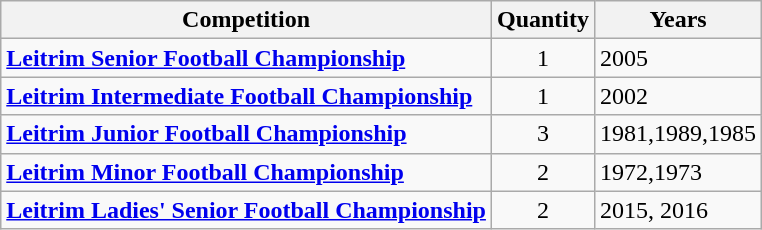<table class="wikitable" style="text-align: center">
<tr>
<th rowspan="1">Competition</th>
<th rowspan="1">Quantity</th>
<th rowspan="1">Years</th>
</tr>
<tr>
<td align=left><strong><a href='#'>Leitrim Senior Football Championship</a></strong></td>
<td>1</td>
<td align=left>2005</td>
</tr>
<tr>
<td align=left><strong><a href='#'>Leitrim Intermediate Football Championship</a></strong></td>
<td>1</td>
<td align=left>2002</td>
</tr>
<tr>
<td align=left><strong><a href='#'>Leitrim Junior Football Championship</a></strong></td>
<td>3</td>
<td align=left>1981,1989,1985</td>
</tr>
<tr>
<td align=left><strong><a href='#'>Leitrim Minor Football Championship</a></strong></td>
<td>2</td>
<td align=left>1972,1973</td>
</tr>
<tr>
<td align=left><strong><a href='#'>Leitrim Ladies' Senior Football Championship</a></strong></td>
<td>2</td>
<td align=left>2015, 2016</td>
</tr>
</table>
